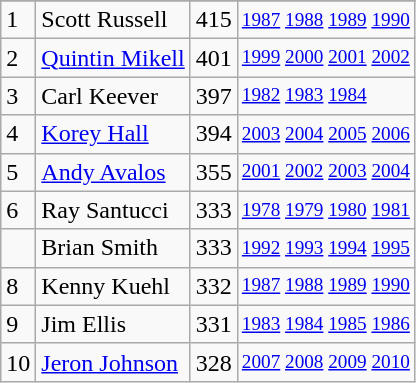<table class="wikitable">
<tr>
</tr>
<tr>
<td>1</td>
<td>Scott Russell</td>
<td>415</td>
<td style="font-size:80%;"><a href='#'>1987</a> <a href='#'>1988</a> <a href='#'>1989</a> <a href='#'>1990</a></td>
</tr>
<tr>
<td>2</td>
<td><a href='#'>Quintin Mikell</a></td>
<td>401</td>
<td style="font-size:80%;"><a href='#'>1999</a> <a href='#'>2000</a> <a href='#'>2001</a> <a href='#'>2002</a></td>
</tr>
<tr>
<td>3</td>
<td>Carl Keever</td>
<td>397</td>
<td style="font-size:80%;"><a href='#'>1982</a> <a href='#'>1983</a> <a href='#'>1984</a></td>
</tr>
<tr>
<td>4</td>
<td><a href='#'>Korey Hall</a></td>
<td>394</td>
<td style="font-size:80%;"><a href='#'>2003</a> <a href='#'>2004</a> <a href='#'>2005</a> <a href='#'>2006</a></td>
</tr>
<tr>
<td>5</td>
<td><a href='#'>Andy Avalos</a></td>
<td>355</td>
<td style="font-size:80%;"><a href='#'>2001</a> <a href='#'>2002</a> <a href='#'>2003</a> <a href='#'>2004</a></td>
</tr>
<tr>
<td>6</td>
<td>Ray Santucci</td>
<td>333</td>
<td style="font-size:80%;"><a href='#'>1978</a> <a href='#'>1979</a> <a href='#'>1980</a> <a href='#'>1981</a></td>
</tr>
<tr>
<td></td>
<td>Brian Smith</td>
<td>333</td>
<td style="font-size:80%;"><a href='#'>1992</a> <a href='#'>1993</a> <a href='#'>1994</a> <a href='#'>1995</a></td>
</tr>
<tr>
<td>8</td>
<td>Kenny Kuehl</td>
<td>332</td>
<td style="font-size:80%;"><a href='#'>1987</a> <a href='#'>1988</a> <a href='#'>1989</a> <a href='#'>1990</a></td>
</tr>
<tr>
<td>9</td>
<td>Jim Ellis</td>
<td>331</td>
<td style="font-size:80%;"><a href='#'>1983</a> <a href='#'>1984</a> <a href='#'>1985</a> <a href='#'>1986</a></td>
</tr>
<tr>
<td>10</td>
<td><a href='#'>Jeron Johnson</a></td>
<td>328</td>
<td style="font-size:80%;"><a href='#'>2007</a> <a href='#'>2008</a> <a href='#'>2009</a> <a href='#'>2010</a></td>
</tr>
</table>
